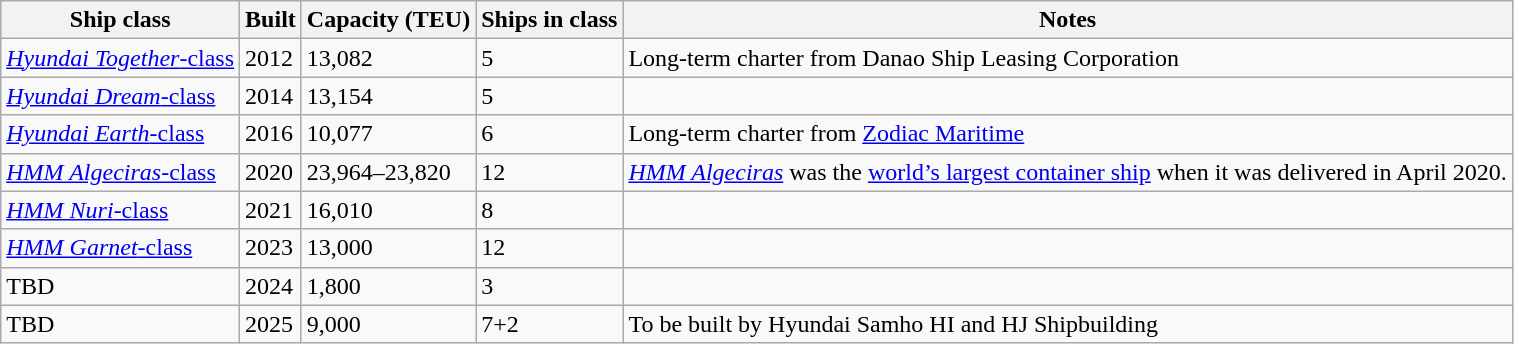<table class="wikitable">
<tr>
<th>Ship class</th>
<th>Built</th>
<th>Capacity (TEU)</th>
<th>Ships in class</th>
<th>Notes</th>
</tr>
<tr>
<td><a href='#'><em>Hyundai Together</em>-class</a></td>
<td>2012</td>
<td>13,082</td>
<td>5</td>
<td>Long-term charter from Danao Ship Leasing Corporation</td>
</tr>
<tr>
<td><a href='#'><em>Hyundai Dream</em>-class</a></td>
<td>2014</td>
<td>13,154</td>
<td>5</td>
<td></td>
</tr>
<tr>
<td><a href='#'><em>Hyundai Earth</em>-class</a></td>
<td>2016</td>
<td>10,077</td>
<td>6</td>
<td>Long-term charter from <a href='#'>Zodiac Maritime</a></td>
</tr>
<tr>
<td><a href='#'><em>HMM Algeciras</em>-class</a></td>
<td>2020</td>
<td>23,964–23,820</td>
<td>12</td>
<td><a href='#'><em>HMM Algeciras</em></a> was the <a href='#'>world’s largest container ship</a> when it was delivered in April 2020.</td>
</tr>
<tr>
<td><a href='#'><em>HMM Nuri</em>-class</a></td>
<td>2021</td>
<td>16,010</td>
<td>8</td>
<td></td>
</tr>
<tr>
<td><a href='#'><em>HMM Garnet</em>-class</a></td>
<td>2023</td>
<td>13,000</td>
<td>12</td>
<td></td>
</tr>
<tr>
<td>TBD</td>
<td>2024</td>
<td>1,800</td>
<td>3</td>
<td></td>
</tr>
<tr>
<td>TBD</td>
<td>2025</td>
<td>9,000</td>
<td>7+2</td>
<td>To be built by Hyundai Samho HI and HJ Shipbuilding </td>
</tr>
</table>
